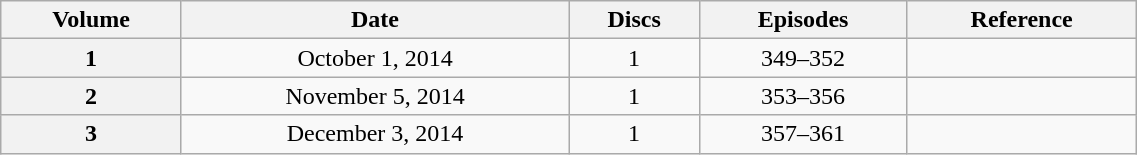<table class="wikitable" style="text-align: center; width: 60%;">
<tr>
<th scope="col" 175px;>Volume</th>
<th scope="col" 125px;>Date</th>
<th scope="col">Discs</th>
<th scope="col">Episodes</th>
<th scope="col">Reference</th>
</tr>
<tr>
<th scope="row">1</th>
<td>October 1, 2014</td>
<td>1</td>
<td>349–352</td>
<td></td>
</tr>
<tr>
<th scope="row">2</th>
<td>November 5, 2014</td>
<td>1</td>
<td>353–356</td>
<td></td>
</tr>
<tr>
<th scope="row">3</th>
<td>December 3, 2014</td>
<td>1</td>
<td>357–361</td>
<td></td>
</tr>
</table>
